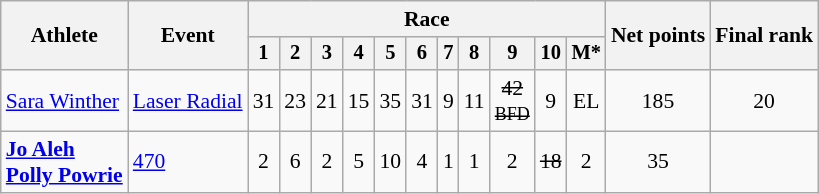<table class="wikitable" style="font-size:90%">
<tr>
<th rowspan="2">Athlete</th>
<th rowspan="2">Event</th>
<th colspan=11>Race</th>
<th rowspan=2>Net points</th>
<th rowspan=2>Final rank</th>
</tr>
<tr style="font-size:95%">
<th>1</th>
<th>2</th>
<th>3</th>
<th>4</th>
<th>5</th>
<th>6</th>
<th>7</th>
<th>8</th>
<th>9</th>
<th>10</th>
<th>M*</th>
</tr>
<tr align=center>
<td align=left><a href='#'>Sara Winther</a></td>
<td align=left><a href='#'>Laser Radial</a></td>
<td>31</td>
<td>23</td>
<td>21</td>
<td>15</td>
<td>35</td>
<td>31</td>
<td>9</td>
<td>11</td>
<td><s>42<br><small>BFD</small></s></td>
<td>9</td>
<td>EL</td>
<td>185</td>
<td>20</td>
</tr>
<tr align=center>
<td align=left><strong><a href='#'>Jo Aleh</a><br><a href='#'>Polly Powrie</a></strong></td>
<td align=left><a href='#'>470</a></td>
<td>2</td>
<td>6</td>
<td>2</td>
<td>5</td>
<td>10</td>
<td>4</td>
<td>1</td>
<td>1</td>
<td>2</td>
<td><s>18</s></td>
<td>2</td>
<td>35</td>
<td></td>
</tr>
</table>
